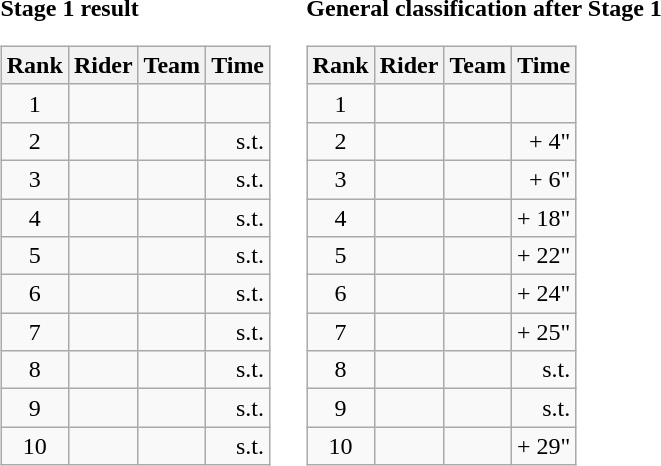<table>
<tr>
<td><strong>Stage 1 result</strong><br><table class="wikitable">
<tr>
<th scope="col">Rank</th>
<th scope="col">Rider</th>
<th scope="col">Team</th>
<th scope="col">Time</th>
</tr>
<tr>
<td style="text-align:center;">1</td>
<td></td>
<td></td>
<td style="text-align:right;"></td>
</tr>
<tr>
<td style="text-align:center;">2</td>
<td></td>
<td></td>
<td style="text-align:right;">s.t.</td>
</tr>
<tr>
<td style="text-align:center;">3</td>
<td></td>
<td></td>
<td style="text-align:right;">s.t.</td>
</tr>
<tr>
<td style="text-align:center;">4</td>
<td></td>
<td></td>
<td style="text-align:right;">s.t.</td>
</tr>
<tr>
<td style="text-align:center;">5</td>
<td></td>
<td></td>
<td style="text-align:right;">s.t.</td>
</tr>
<tr>
<td style="text-align:center;">6</td>
<td></td>
<td></td>
<td style="text-align:right;">s.t.</td>
</tr>
<tr>
<td style="text-align:center;">7</td>
<td></td>
<td></td>
<td style="text-align:right;">s.t.</td>
</tr>
<tr>
<td style="text-align:center;">8</td>
<td></td>
<td></td>
<td style="text-align:right;">s.t.</td>
</tr>
<tr>
<td style="text-align:center;">9</td>
<td></td>
<td></td>
<td style="text-align:right;">s.t.</td>
</tr>
<tr>
<td style="text-align:center;">10</td>
<td></td>
<td></td>
<td style="text-align:right;">s.t.</td>
</tr>
</table>
</td>
<td></td>
<td><strong>General classification after Stage 1</strong><br><table class="wikitable">
<tr>
<th scope="col">Rank</th>
<th scope="col">Rider</th>
<th scope="col">Team</th>
<th scope="col">Time</th>
</tr>
<tr>
<td style="text-align:center;">1</td>
<td></td>
<td></td>
<td style="text-align:right;"></td>
</tr>
<tr>
<td style="text-align:center;">2</td>
<td></td>
<td></td>
<td style="text-align:right;">+ 4"</td>
</tr>
<tr>
<td style="text-align:center;">3</td>
<td></td>
<td></td>
<td style="text-align:right;">+ 6"</td>
</tr>
<tr>
<td style="text-align:center;">4</td>
<td></td>
<td></td>
<td style="text-align:right;">+ 18"</td>
</tr>
<tr>
<td style="text-align:center;">5</td>
<td></td>
<td></td>
<td style="text-align:right;">+ 22"</td>
</tr>
<tr>
<td style="text-align:center;">6</td>
<td></td>
<td></td>
<td style="text-align:right;">+ 24"</td>
</tr>
<tr>
<td style="text-align:center;">7</td>
<td></td>
<td></td>
<td style="text-align:right;">+ 25"</td>
</tr>
<tr>
<td style="text-align:center;">8</td>
<td></td>
<td></td>
<td style="text-align:right;">s.t.</td>
</tr>
<tr>
<td style="text-align:center;">9</td>
<td></td>
<td></td>
<td style="text-align:right;">s.t.</td>
</tr>
<tr>
<td style="text-align:center;">10</td>
<td></td>
<td></td>
<td style="text-align:right;">+ 29"</td>
</tr>
</table>
</td>
</tr>
</table>
